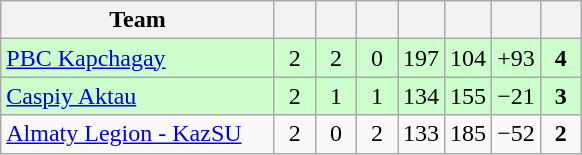<table class="wikitable" style="text-align:center;">
<tr>
<th width=175>Team</th>
<th width=20></th>
<th width=20></th>
<th width=20></th>
<th width=20></th>
<th width=20></th>
<th width=20></th>
<th width=20></th>
</tr>
<tr bgcolor=ccffcc>
<td align="left"><a href='#'>PBC Kapchagay</a></td>
<td>2</td>
<td>2</td>
<td>0</td>
<td>197</td>
<td>104</td>
<td>+93</td>
<td><strong>4</strong></td>
</tr>
<tr bgcolor=ccffcc>
<td align="left"><a href='#'>Caspiy Aktau</a></td>
<td>2</td>
<td>1</td>
<td>1</td>
<td>134</td>
<td>155</td>
<td>−21</td>
<td><strong>3</strong></td>
</tr>
<tr>
<td align="left"><a href='#'>Almaty Legion - KazSU</a></td>
<td>2</td>
<td>0</td>
<td>2</td>
<td>133</td>
<td>185</td>
<td>−52</td>
<td><strong>2</strong></td>
</tr>
</table>
